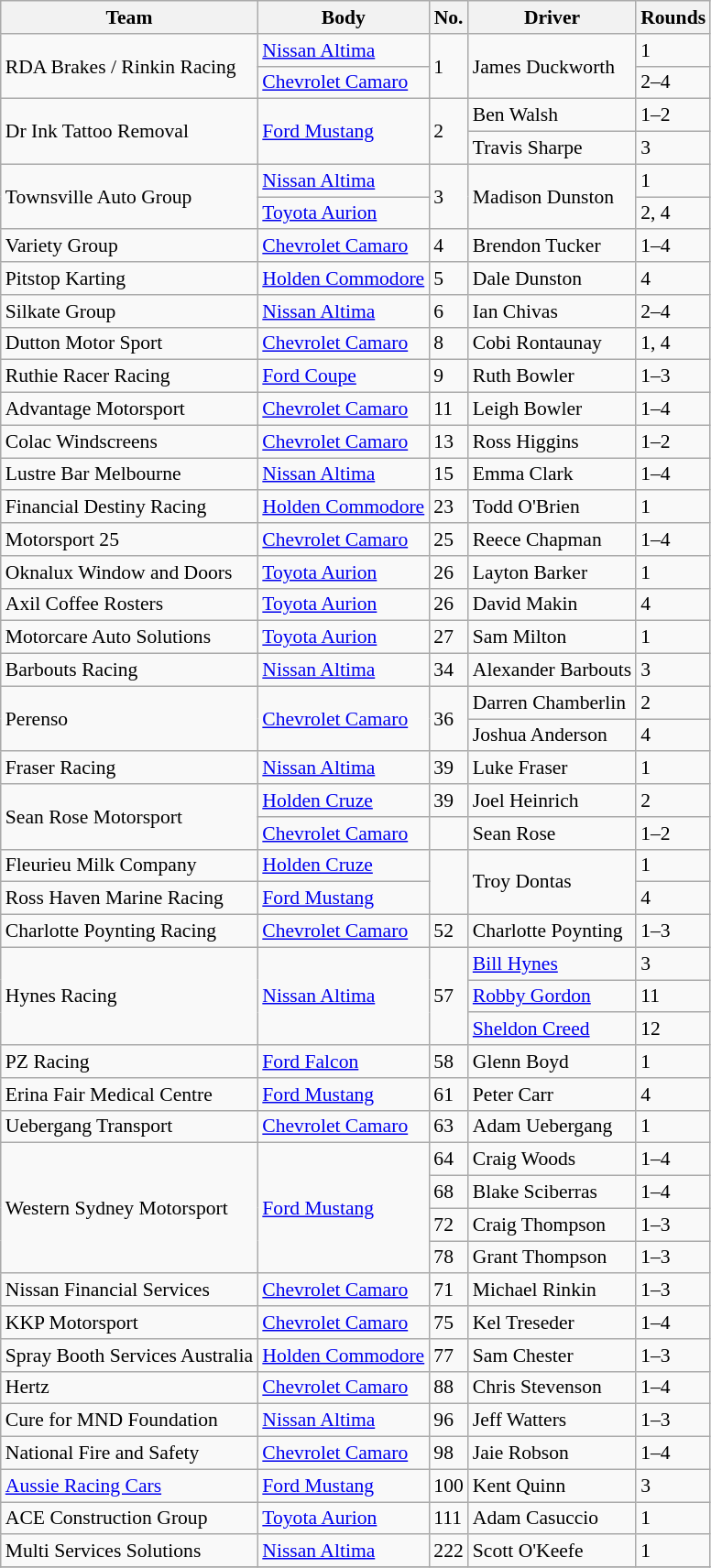<table class="wikitable" style="font-size: 90%">
<tr>
<th>Team</th>
<th>Body</th>
<th>No.</th>
<th>Driver</th>
<th>Rounds</th>
</tr>
<tr>
<td rowspan=2>RDA Brakes / Rinkin Racing</td>
<td><a href='#'>Nissan Altima</a></td>
<td rowspan=2>1</td>
<td rowspan=2> James Duckworth</td>
<td>1</td>
</tr>
<tr>
<td><a href='#'>Chevrolet Camaro</a></td>
<td>2–4</td>
</tr>
<tr>
<td rowspan=2>Dr Ink Tattoo Removal</td>
<td rowspan=2><a href='#'>Ford Mustang</a></td>
<td rowspan=2>2</td>
<td> Ben Walsh</td>
<td>1–2</td>
</tr>
<tr>
<td> Travis Sharpe</td>
<td>3</td>
</tr>
<tr>
<td rowspan=2>Townsville Auto Group</td>
<td><a href='#'>Nissan Altima</a></td>
<td rowspan=2>3</td>
<td rowspan=2> Madison Dunston</td>
<td>1</td>
</tr>
<tr>
<td><a href='#'>Toyota Aurion</a></td>
<td>2, 4</td>
</tr>
<tr>
<td>Variety Group</td>
<td><a href='#'>Chevrolet Camaro</a></td>
<td>4</td>
<td> Brendon Tucker</td>
<td>1–4</td>
</tr>
<tr>
<td>Pitstop Karting</td>
<td><a href='#'>Holden Commodore</a></td>
<td>5</td>
<td> Dale Dunston</td>
<td>4</td>
</tr>
<tr>
<td>Silkate Group</td>
<td><a href='#'>Nissan Altima</a></td>
<td>6</td>
<td> Ian Chivas</td>
<td>2–4</td>
</tr>
<tr>
<td>Dutton Motor Sport</td>
<td><a href='#'>Chevrolet Camaro</a></td>
<td>8</td>
<td> Cobi Rontaunay</td>
<td>1, 4</td>
</tr>
<tr>
<td>Ruthie Racer Racing</td>
<td><a href='#'>Ford Coupe</a></td>
<td>9</td>
<td> Ruth Bowler</td>
<td>1–3</td>
</tr>
<tr>
<td>Advantage Motorsport</td>
<td><a href='#'>Chevrolet Camaro</a></td>
<td>11</td>
<td> Leigh Bowler</td>
<td>1–4</td>
</tr>
<tr>
<td>Colac Windscreens</td>
<td><a href='#'>Chevrolet Camaro</a></td>
<td>13</td>
<td> Ross Higgins</td>
<td>1–2</td>
</tr>
<tr>
<td>Lustre Bar Melbourne</td>
<td><a href='#'>Nissan Altima</a></td>
<td>15</td>
<td> Emma Clark</td>
<td>1–4</td>
</tr>
<tr>
<td>Financial Destiny Racing</td>
<td><a href='#'>Holden Commodore</a></td>
<td>23</td>
<td> Todd O'Brien</td>
<td>1</td>
</tr>
<tr>
<td>Motorsport 25</td>
<td><a href='#'>Chevrolet Camaro</a></td>
<td>25</td>
<td> Reece Chapman</td>
<td>1–4</td>
</tr>
<tr>
<td>Oknalux Window and Doors</td>
<td><a href='#'>Toyota Aurion</a></td>
<td>26</td>
<td> Layton Barker</td>
<td>1</td>
</tr>
<tr>
<td>Axil Coffee Rosters</td>
<td><a href='#'>Toyota Aurion</a></td>
<td>26</td>
<td> David Makin</td>
<td>4</td>
</tr>
<tr>
<td>Motorcare Auto Solutions</td>
<td><a href='#'>Toyota Aurion</a></td>
<td>27</td>
<td> Sam Milton</td>
<td>1</td>
</tr>
<tr>
<td>Barbouts Racing</td>
<td><a href='#'>Nissan Altima</a></td>
<td>34</td>
<td> Alexander Barbouts</td>
<td>3</td>
</tr>
<tr>
<td rowspan=2>Perenso</td>
<td rowspan=2><a href='#'>Chevrolet Camaro</a></td>
<td rowspan=2>36</td>
<td> Darren Chamberlin</td>
<td>2</td>
</tr>
<tr>
<td> Joshua Anderson</td>
<td>4</td>
</tr>
<tr>
<td>Fraser Racing</td>
<td><a href='#'>Nissan Altima</a></td>
<td>39</td>
<td> Luke Fraser</td>
<td>1</td>
</tr>
<tr>
<td rowspan=2>Sean Rose Motorsport</td>
<td><a href='#'>Holden Cruze</a></td>
<td>39</td>
<td> Joel Heinrich</td>
<td>2</td>
</tr>
<tr>
<td><a href='#'>Chevrolet Camaro</a></td>
<td></td>
<td> Sean Rose</td>
<td>1–2</td>
</tr>
<tr>
<td>Fleurieu Milk Company</td>
<td><a href='#'>Holden Cruze</a></td>
<td rowspan=2></td>
<td rowspan=2> Troy Dontas</td>
<td>1</td>
</tr>
<tr>
<td>Ross Haven Marine Racing</td>
<td><a href='#'>Ford Mustang</a></td>
<td>4</td>
</tr>
<tr>
<td>Charlotte Poynting Racing</td>
<td><a href='#'>Chevrolet Camaro</a></td>
<td>52</td>
<td> Charlotte Poynting</td>
<td>1–3</td>
</tr>
<tr>
<td rowspan=3>Hynes Racing</td>
<td rowspan=3><a href='#'>Nissan Altima</a></td>
<td rowspan=3>57</td>
<td> <a href='#'>Bill Hynes</a></td>
<td>3</td>
</tr>
<tr>
<td> <a href='#'>Robby Gordon</a></td>
<td>11</td>
</tr>
<tr>
<td> <a href='#'>Sheldon Creed</a></td>
<td>12</td>
</tr>
<tr>
<td>PZ Racing</td>
<td><a href='#'>Ford Falcon</a></td>
<td>58</td>
<td> Glenn Boyd</td>
<td>1</td>
</tr>
<tr>
<td>Erina Fair Medical Centre</td>
<td><a href='#'>Ford Mustang</a></td>
<td>61</td>
<td> Peter Carr</td>
<td>4</td>
</tr>
<tr>
<td>Uebergang Transport</td>
<td><a href='#'>Chevrolet Camaro</a></td>
<td>63</td>
<td> Adam Uebergang</td>
<td>1</td>
</tr>
<tr>
<td rowspan="4">Western Sydney Motorsport</td>
<td rowspan="4"><a href='#'>Ford Mustang</a></td>
<td>64</td>
<td> Craig Woods</td>
<td>1–4</td>
</tr>
<tr>
<td>68</td>
<td> Blake Sciberras</td>
<td>1–4</td>
</tr>
<tr>
<td>72</td>
<td> Craig Thompson</td>
<td>1–3</td>
</tr>
<tr>
<td>78</td>
<td> Grant Thompson</td>
<td>1–3</td>
</tr>
<tr>
<td>Nissan Financial Services</td>
<td><a href='#'>Chevrolet Camaro</a></td>
<td>71</td>
<td> Michael Rinkin</td>
<td>1–3</td>
</tr>
<tr>
<td>KKP Motorsport</td>
<td><a href='#'>Chevrolet Camaro</a></td>
<td>75</td>
<td> Kel Treseder</td>
<td>1–4</td>
</tr>
<tr>
<td>Spray Booth Services Australia</td>
<td><a href='#'>Holden Commodore</a></td>
<td>77</td>
<td> Sam Chester</td>
<td>1–3</td>
</tr>
<tr>
<td>Hertz</td>
<td><a href='#'>Chevrolet Camaro</a></td>
<td>88</td>
<td> Chris Stevenson</td>
<td>1–4</td>
</tr>
<tr>
<td>Cure for MND Foundation</td>
<td><a href='#'>Nissan Altima</a></td>
<td>96</td>
<td> Jeff Watters</td>
<td>1–3</td>
</tr>
<tr>
<td>National Fire and Safety</td>
<td><a href='#'>Chevrolet Camaro</a></td>
<td>98</td>
<td> Jaie Robson</td>
<td>1–4</td>
</tr>
<tr>
<td><a href='#'>Aussie Racing Cars</a></td>
<td><a href='#'>Ford Mustang</a></td>
<td>100</td>
<td> Kent Quinn</td>
<td>3</td>
</tr>
<tr>
<td>ACE Construction Group</td>
<td><a href='#'>Toyota Aurion</a></td>
<td>111</td>
<td> Adam Casuccio</td>
<td>1</td>
</tr>
<tr>
<td>Multi Services Solutions</td>
<td><a href='#'>Nissan Altima</a></td>
<td>222</td>
<td> Scott O'Keefe</td>
<td>1</td>
</tr>
<tr>
</tr>
</table>
